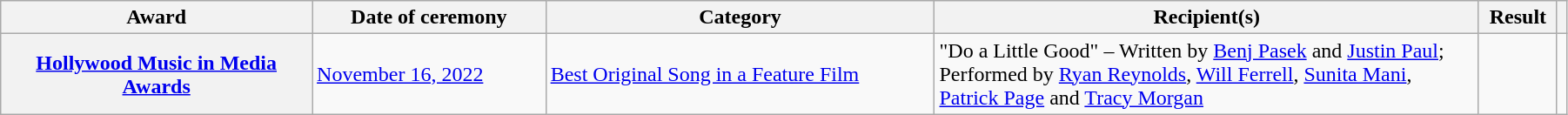<table class="wikitable sortable plainrowheaders" style="width: 95%;">
<tr>
<th scope="col" style="width:20%;">Award</th>
<th scope="col" style="width:15%;">Date of ceremony</th>
<th scope="col" style="width:25%;">Category</th>
<th scope="col" style="width:35%;">Recipient(s)</th>
<th scope="col" style="width:5%;">Result</th>
<th scope="col" style="width:5%;" class="unsortable"></th>
</tr>
<tr>
<th scope="row"><a href='#'>Hollywood Music in Media Awards</a></th>
<td><a href='#'>November 16, 2022</a></td>
<td><a href='#'>Best Original Song in a Feature Film</a></td>
<td>"Do a Little Good" – Written by <a href='#'>Benj Pasek</a> and <a href='#'>Justin Paul</a>; Performed by <a href='#'>Ryan Reynolds</a>, <a href='#'>Will Ferrell</a>, <a href='#'>Sunita Mani</a>, <a href='#'>Patrick Page</a> and <a href='#'>Tracy Morgan</a></td>
<td></td>
<td align="center"></td>
</tr>
</table>
